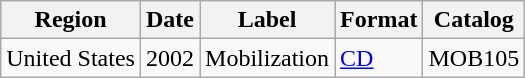<table class="wikitable">
<tr>
<th>Region</th>
<th>Date</th>
<th>Label</th>
<th>Format</th>
<th>Catalog</th>
</tr>
<tr>
<td>United States</td>
<td>2002</td>
<td>Mobilization</td>
<td><a href='#'>CD</a></td>
<td>MOB105</td>
</tr>
</table>
